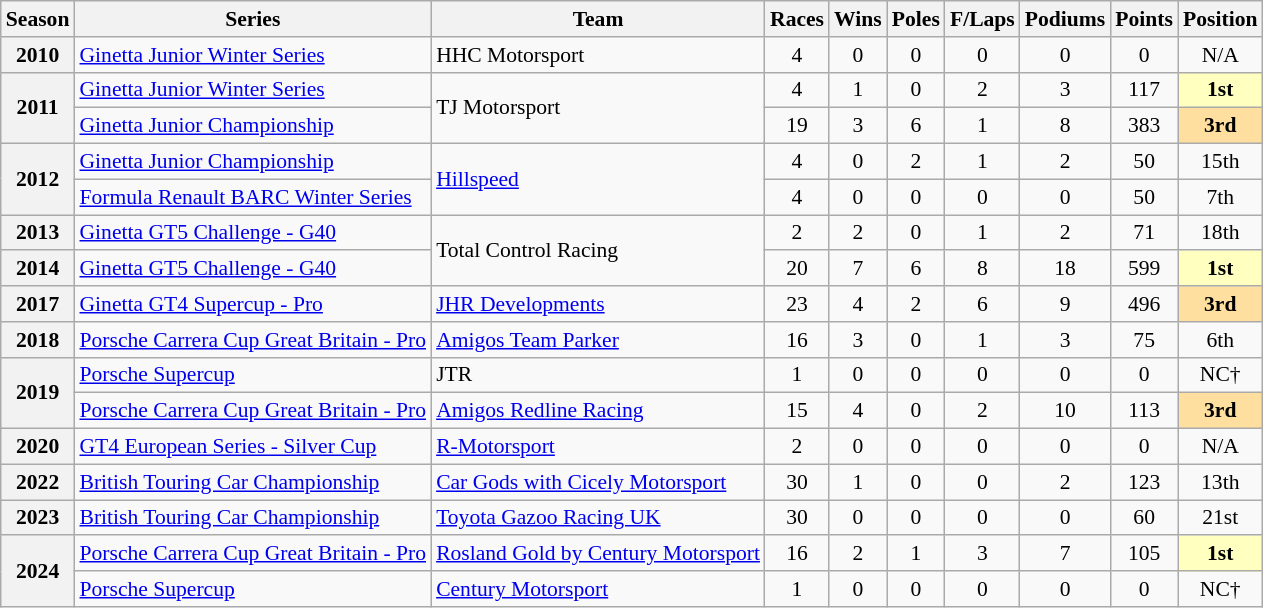<table class="wikitable" style="font-size: 90%; text-align:center">
<tr>
<th>Season</th>
<th>Series</th>
<th>Team</th>
<th>Races</th>
<th>Wins</th>
<th>Poles</th>
<th>F/Laps</th>
<th>Podiums</th>
<th>Points</th>
<th>Position</th>
</tr>
<tr>
<th>2010</th>
<td align=left><a href='#'>Ginetta Junior Winter Series</a></td>
<td align=left>HHC Motorsport</td>
<td>4</td>
<td>0</td>
<td>0</td>
<td>0</td>
<td>0</td>
<td>0</td>
<td>N/A</td>
</tr>
<tr>
<th rowspan="2">2011</th>
<td align=left><a href='#'>Ginetta Junior Winter Series</a></td>
<td rowspan="2" align="left">TJ Motorsport</td>
<td>4</td>
<td>1</td>
<td>0</td>
<td>2</td>
<td>3</td>
<td>117</td>
<td style="background:#FFFFBF;"><strong>1st</strong></td>
</tr>
<tr>
<td align=left><a href='#'>Ginetta Junior Championship</a></td>
<td>19</td>
<td>3</td>
<td>6</td>
<td>1</td>
<td>8</td>
<td>383</td>
<td style="background:#FFDF9F;"><strong>3rd</strong></td>
</tr>
<tr>
<th rowspan="2">2012</th>
<td align=left><a href='#'>Ginetta Junior Championship</a></td>
<td rowspan="2" align="left"><a href='#'>Hillspeed</a></td>
<td>4</td>
<td>0</td>
<td>2</td>
<td>1</td>
<td>2</td>
<td>50</td>
<td>15th</td>
</tr>
<tr>
<td align=left><a href='#'>Formula Renault BARC Winter Series</a></td>
<td>4</td>
<td>0</td>
<td>0</td>
<td>0</td>
<td>0</td>
<td>50</td>
<td>7th</td>
</tr>
<tr>
<th>2013</th>
<td align=left><a href='#'>Ginetta GT5 Challenge - G40</a></td>
<td rowspan="2" align="left">Total Control Racing</td>
<td>2</td>
<td>2</td>
<td>0</td>
<td>1</td>
<td>2</td>
<td>71</td>
<td>18th</td>
</tr>
<tr>
<th>2014</th>
<td align=left><a href='#'>Ginetta GT5 Challenge - G40</a></td>
<td>20</td>
<td>7</td>
<td>6</td>
<td>8</td>
<td>18</td>
<td>599</td>
<td style="background:#FFFFBF;"><strong>1st</strong></td>
</tr>
<tr>
<th>2017</th>
<td align=left><a href='#'>Ginetta GT4 Supercup - Pro</a></td>
<td align=left><a href='#'>JHR Developments</a></td>
<td>23</td>
<td>4</td>
<td>2</td>
<td>6</td>
<td>9</td>
<td>496</td>
<td style="background:#FFDF9F;"><strong>3rd</strong></td>
</tr>
<tr>
<th>2018</th>
<td align=left><a href='#'>Porsche Carrera Cup Great Britain - Pro</a></td>
<td align=left><a href='#'>Amigos Team Parker</a></td>
<td>16</td>
<td>3</td>
<td>0</td>
<td>1</td>
<td>3</td>
<td>75</td>
<td>6th</td>
</tr>
<tr>
<th rowspan="2">2019</th>
<td align=left><a href='#'>Porsche Supercup</a></td>
<td align=left>JTR</td>
<td>1</td>
<td>0</td>
<td>0</td>
<td>0</td>
<td>0</td>
<td>0</td>
<td>NC†</td>
</tr>
<tr>
<td align=left><a href='#'>Porsche Carrera Cup Great Britain - Pro</a></td>
<td align=left><a href='#'>Amigos Redline Racing</a></td>
<td>15</td>
<td>4</td>
<td>0</td>
<td>2</td>
<td>10</td>
<td>113</td>
<td style="background:#FFDF9F;"><strong>3rd</strong></td>
</tr>
<tr>
<th>2020</th>
<td align=left><a href='#'>GT4 European Series - Silver Cup</a></td>
<td align=left><a href='#'>R-Motorsport</a></td>
<td>2</td>
<td>0</td>
<td>0</td>
<td>0</td>
<td>0</td>
<td>0</td>
<td>N/A</td>
</tr>
<tr>
<th>2022</th>
<td align=left><a href='#'>British Touring Car Championship</a></td>
<td align=left><a href='#'>Car Gods with Cicely Motorsport</a></td>
<td>30</td>
<td>1</td>
<td>0</td>
<td>0</td>
<td>2</td>
<td>123</td>
<td>13th</td>
</tr>
<tr>
<th>2023</th>
<td align=left><a href='#'>British Touring Car Championship</a></td>
<td align=left><a href='#'>Toyota Gazoo Racing UK</a></td>
<td>30</td>
<td>0</td>
<td>0</td>
<td>0</td>
<td>0</td>
<td>60</td>
<td>21st</td>
</tr>
<tr>
<th rowspan="2">2024</th>
<td align=left nowrap><a href='#'>Porsche Carrera Cup Great Britain - Pro</a></td>
<td align=left nowrap><a href='#'>Rosland Gold by Century Motorsport</a></td>
<td>16</td>
<td>2</td>
<td>1</td>
<td>3</td>
<td>7</td>
<td>105</td>
<td style="background:#FFFFBF;"><strong>1st</strong></td>
</tr>
<tr>
<td align=left nowrap><a href='#'>Porsche Supercup</a></td>
<td align=left nowrap><a href='#'>Century Motorsport</a></td>
<td>1</td>
<td>0</td>
<td>0</td>
<td>0</td>
<td>0</td>
<td>0</td>
<td>NC†</td>
</tr>
</table>
